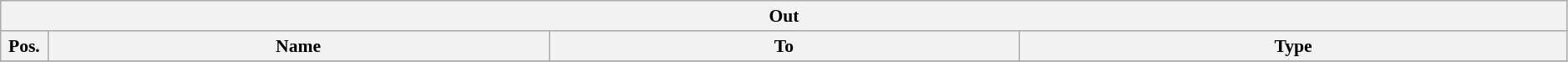<table class="wikitable" style="font-size:90%;width:99%;">
<tr>
<th colspan="4">Out</th>
</tr>
<tr>
<th width=3%>Pos.</th>
<th width=32%>Name</th>
<th width=30%>To</th>
<th width=35%>Type</th>
</tr>
<tr>
</tr>
</table>
